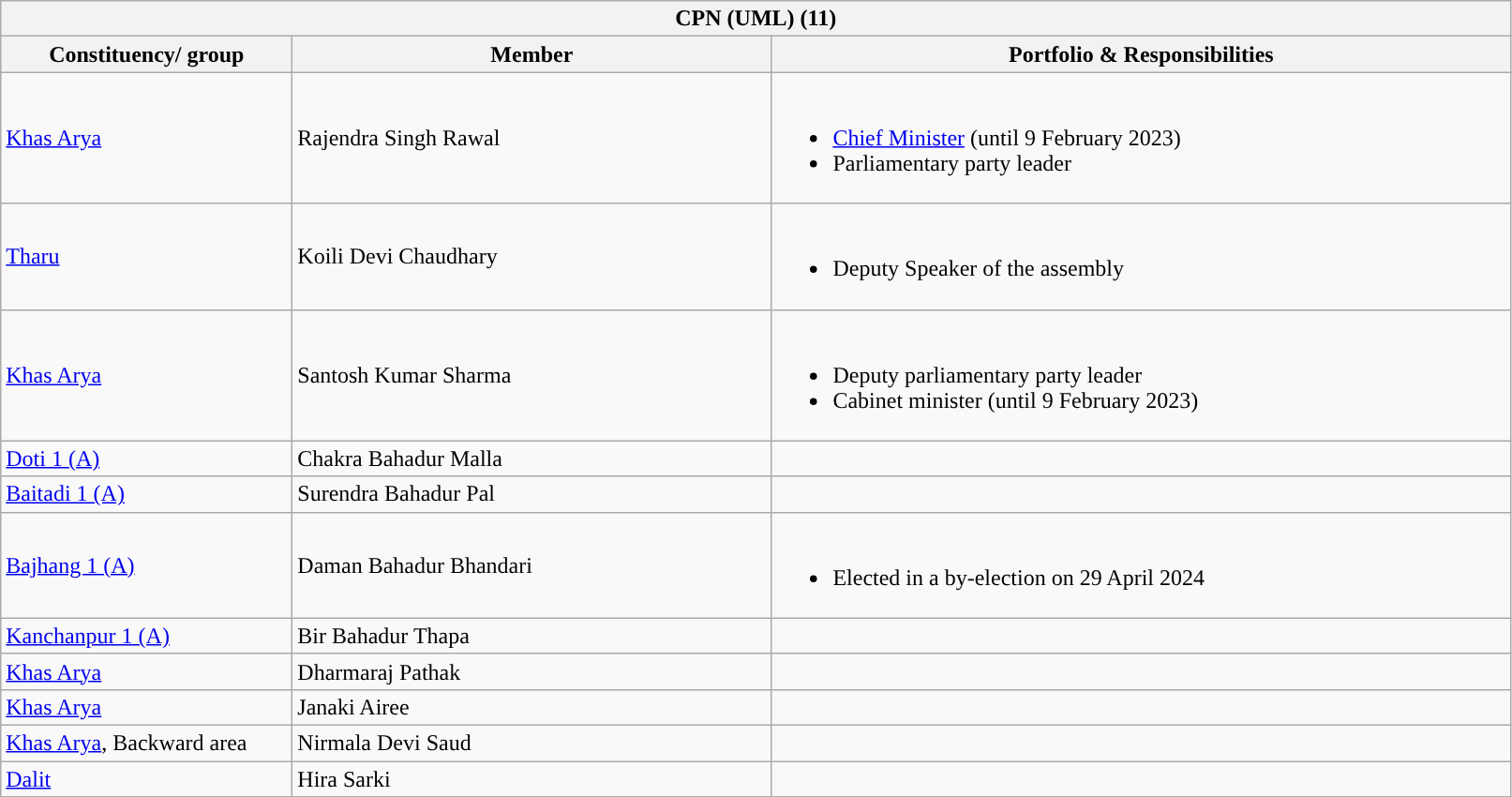<table class="wikitable sortable mw-collapsible mw-collapsed">
<tr>
<th colspan="3" style="width: 800pt; background:">CPN (UML) (11)</th>
</tr>
<tr>
<th style="width:150pt;">Constituency/ group</th>
<th style="width:250pt;">Member</th>
<th>Portfolio & Responsibilities</th>
</tr>
<tr>
<td><a href='#'>Khas Arya</a></td>
<td>Rajendra Singh Rawal</td>
<td><br><ul><li><a href='#'>Chief Minister</a> (until 9 February 2023)</li><li>Parliamentary party leader</li></ul></td>
</tr>
<tr>
<td><a href='#'>Tharu</a></td>
<td>Koili Devi Chaudhary</td>
<td><br><ul><li>Deputy Speaker of the assembly</li></ul></td>
</tr>
<tr>
<td><a href='#'>Khas Arya</a></td>
<td>Santosh Kumar Sharma</td>
<td><br><ul><li>Deputy parliamentary party leader</li><li>Cabinet minister (until 9 February 2023)</li></ul></td>
</tr>
<tr>
<td><a href='#'>Doti 1 (A)</a></td>
<td>Chakra Bahadur Malla</td>
<td></td>
</tr>
<tr>
<td><a href='#'>Baitadi 1 (A)</a></td>
<td>Surendra Bahadur Pal</td>
<td></td>
</tr>
<tr>
<td><a href='#'>Bajhang 1 (A)</a></td>
<td>Daman Bahadur Bhandari</td>
<td><br><ul><li>Elected in a by-election on 29 April 2024</li></ul></td>
</tr>
<tr>
<td><a href='#'>Kanchanpur 1 (A)</a></td>
<td>Bir Bahadur Thapa</td>
<td></td>
</tr>
<tr>
<td><a href='#'>Khas Arya</a></td>
<td>Dharmaraj Pathak</td>
<td></td>
</tr>
<tr>
<td><a href='#'>Khas Arya</a></td>
<td>Janaki Airee</td>
<td></td>
</tr>
<tr>
<td><a href='#'>Khas Arya</a>, Backward area</td>
<td>Nirmala Devi Saud</td>
<td></td>
</tr>
<tr>
<td><a href='#'>Dalit</a></td>
<td>Hira Sarki</td>
<td></td>
</tr>
</table>
